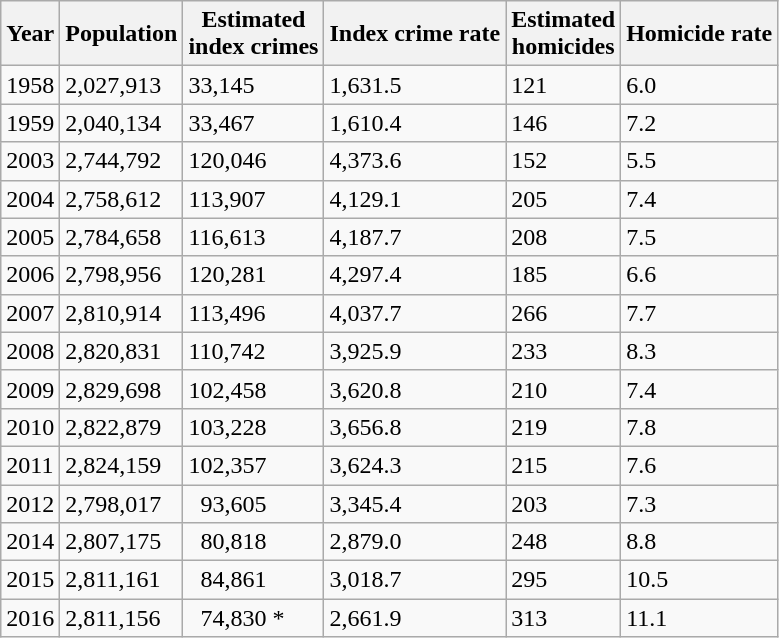<table class="wikitable sortable">
<tr>
<th>Year</th>
<th>Population</th>
<th>Estimated <br> index crimes</th>
<th>Index crime rate</th>
<th>Estimated <br> homicides</th>
<th>Homicide rate</th>
</tr>
<tr>
<td>1958</td>
<td>2,027,913</td>
<td>33,145</td>
<td>1,631.5</td>
<td>121</td>
<td>6.0</td>
</tr>
<tr>
<td>1959</td>
<td>2,040,134</td>
<td>33,467</td>
<td>1,610.4</td>
<td>146</td>
<td>7.2</td>
</tr>
<tr>
<td>2003</td>
<td>2,744,792</td>
<td>120,046</td>
<td>4,373.6</td>
<td>152</td>
<td>5.5</td>
</tr>
<tr>
<td>2004</td>
<td>2,758,612</td>
<td>113,907</td>
<td>4,129.1</td>
<td>205</td>
<td>7.4</td>
</tr>
<tr>
<td>2005</td>
<td>2,784,658</td>
<td>116,613</td>
<td>4,187.7</td>
<td>208</td>
<td>7.5</td>
</tr>
<tr>
<td>2006</td>
<td>2,798,956</td>
<td>120,281</td>
<td>4,297.4</td>
<td>185</td>
<td>6.6</td>
</tr>
<tr>
<td>2007</td>
<td>2,810,914</td>
<td>113,496</td>
<td>4,037.7</td>
<td>266</td>
<td>7.7</td>
</tr>
<tr>
<td>2008</td>
<td>2,820,831</td>
<td>110,742</td>
<td>3,925.9</td>
<td>233</td>
<td>8.3</td>
</tr>
<tr>
<td>2009</td>
<td>2,829,698</td>
<td>102,458</td>
<td>3,620.8</td>
<td>210</td>
<td>7.4</td>
</tr>
<tr>
<td>2010</td>
<td>2,822,879</td>
<td>103,228</td>
<td>3,656.8</td>
<td>219</td>
<td>7.8</td>
</tr>
<tr>
<td>2011</td>
<td>2,824,159</td>
<td>102,357</td>
<td>3,624.3</td>
<td>215</td>
<td>7.6</td>
</tr>
<tr>
<td>2012</td>
<td>2,798,017</td>
<td>  93,605</td>
<td>3,345.4</td>
<td>203</td>
<td>7.3</td>
</tr>
<tr>
<td>2014</td>
<td>2,807,175</td>
<td>  80,818</td>
<td>2,879.0</td>
<td>248</td>
<td>8.8</td>
</tr>
<tr>
<td>2015</td>
<td>2,811,161</td>
<td>  84,861</td>
<td>3,018.7</td>
<td>295</td>
<td>10.5</td>
</tr>
<tr>
<td>2016</td>
<td>2,811,156</td>
<td>  74,830 *</td>
<td>2,661.9</td>
<td>313</td>
<td>11.1<br></td>
</tr>
</table>
